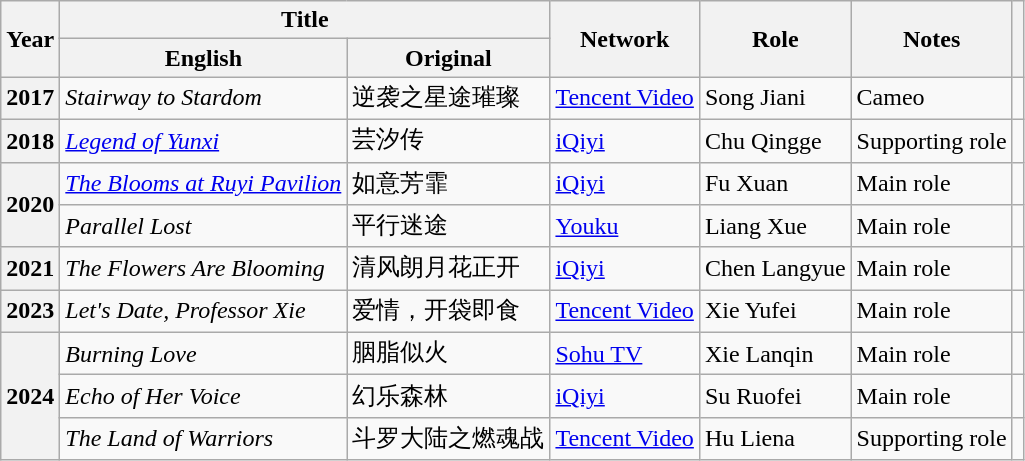<table class="wikitable sortable plainrowheaders">
<tr>
<th scope="col" rowspan="2">Year</th>
<th scope="col" colspan="2">Title</th>
<th scope="col" rowspan="2">Network</th>
<th scope="col" rowspan="2">Role</th>
<th scope="col" rowspan="2">Notes</th>
<th scope="col" rowspan="2" class="unsortable"></th>
</tr>
<tr>
<th scope="col">English</th>
<th scope="col">Original</th>
</tr>
<tr>
<th scope="row">2017</th>
<td><em>Stairway to Stardom</em></td>
<td>逆袭之星途璀璨</td>
<td><a href='#'>Tencent Video</a></td>
<td>Song Jiani</td>
<td>Cameo</td>
<td></td>
</tr>
<tr>
<th scope="row">2018</th>
<td><em><a href='#'>Legend of Yunxi</a></em></td>
<td>芸汐传</td>
<td><a href='#'>iQiyi</a></td>
<td>Chu Qingge</td>
<td>Supporting role</td>
<td></td>
</tr>
<tr>
<th scope="row" rowspan="2">2020</th>
<td><em><a href='#'>The Blooms at Ruyi Pavilion</a></em></td>
<td>如意芳霏</td>
<td><a href='#'>iQiyi</a></td>
<td>Fu Xuan</td>
<td>Main role</td>
<td></td>
</tr>
<tr>
<td><em>Parallel Lost</em></td>
<td>平行迷途</td>
<td><a href='#'>Youku</a></td>
<td>Liang Xue</td>
<td>Main role</td>
<td></td>
</tr>
<tr>
<th>2021</th>
<td><em>The Flowers Are Blooming</em></td>
<td>清风朗月花正开</td>
<td><a href='#'>iQiyi</a></td>
<td>Chen Langyue</td>
<td>Main role</td>
<td></td>
</tr>
<tr>
<th>2023</th>
<td><em>Let's Date, Professor Xie</em></td>
<td>爱情，开袋即食</td>
<td><a href='#'>Tencent Video</a></td>
<td>Xie Yufei</td>
<td>Main role</td>
<td></td>
</tr>
<tr>
<th rowspan="3">2024</th>
<td><em>Burning Love</em></td>
<td>胭脂似火</td>
<td><a href='#'>Sohu TV</a></td>
<td>Xie Lanqin</td>
<td>Main role</td>
<td></td>
</tr>
<tr>
<td><em>Echo of Her Voice</em></td>
<td>幻乐森林</td>
<td><a href='#'>iQiyi</a></td>
<td>Su Ruofei</td>
<td>Main role</td>
<td></td>
</tr>
<tr>
<td><em>The Land of Warriors</em></td>
<td>斗罗大陆之燃魂战</td>
<td><a href='#'>Tencent Video</a></td>
<td>Hu Liena</td>
<td>Supporting role</td>
<td></td>
</tr>
</table>
